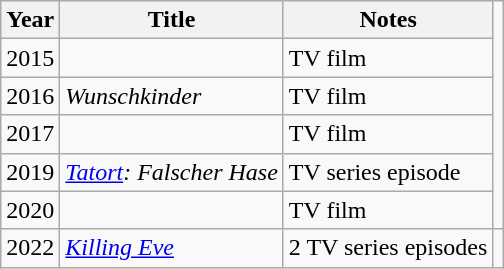<table class="wikitable sortable">
<tr>
<th>Year</th>
<th>Title</th>
<th class="unsortable">Notes</th>
</tr>
<tr>
<td>2015</td>
<td><em></em></td>
<td>TV film</td>
</tr>
<tr>
<td>2016</td>
<td><em>Wunschkinder</em></td>
<td>TV film</td>
</tr>
<tr>
<td>2017</td>
<td><em></em></td>
<td>TV film</td>
</tr>
<tr>
<td>2019</td>
<td><em><a href='#'>Tatort</a>: Falscher Hase</em></td>
<td>TV series episode</td>
</tr>
<tr>
<td>2020</td>
<td><em></em></td>
<td>TV film</td>
</tr>
<tr>
<td>2022</td>
<td><em><a href='#'>Killing Eve</a></em></td>
<td>2 TV series episodes</td>
<td></td>
</tr>
</table>
